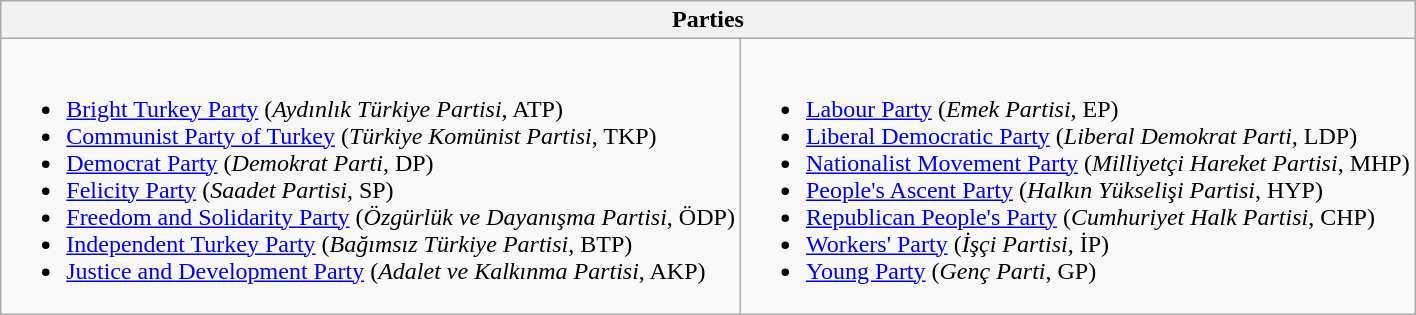<table class="wikitable">
<tr>
<th colspan=2>Parties</th>
</tr>
<tr>
<td><br><ul><li><a href='#'>Bright Turkey Party</a> (<em>Aydınlık Türkiye Partisi</em>, ATP)</li><li><a href='#'>Communist Party of Turkey</a> (<em>Türkiye Komünist Partisi</em>, TKP)</li><li><a href='#'>Democrat Party</a> (<em>Demokrat Parti</em>, DP)</li><li><a href='#'>Felicity Party</a> (<em>Saadet Partisi</em>, SP)</li><li><a href='#'>Freedom and Solidarity Party</a> (<em>Özgürlük ve Dayanışma Partisi</em>, ÖDP)</li><li><a href='#'>Independent Turkey Party</a> (<em>Bağımsız Türkiye Partisi</em>, BTP)</li><li><a href='#'>Justice and Development Party</a> (<em>Adalet ve Kalkınma Partisi</em>, AKP)</li></ul></td>
<td><br><ul><li><a href='#'>Labour Party</a> (<em>Emek Partisi</em>, EP)</li><li><a href='#'>Liberal Democratic Party</a> (<em>Liberal Demokrat Parti</em>, LDP)</li><li><a href='#'>Nationalist Movement Party</a> (<em>Milliyetçi Hareket Partisi</em>, MHP)</li><li><a href='#'>People's Ascent Party</a> (<em>Halkın Yükselişi Partisi</em>, HYP)</li><li><a href='#'>Republican People's Party</a> (<em>Cumhuriyet Halk Partisi</em>, CHP)</li><li><a href='#'>Workers' Party</a> (<em>İşçi Partisi</em>, İP)</li><li><a href='#'>Young Party</a> (<em>Genç Parti</em>, GP)</li></ul></td>
</tr>
</table>
